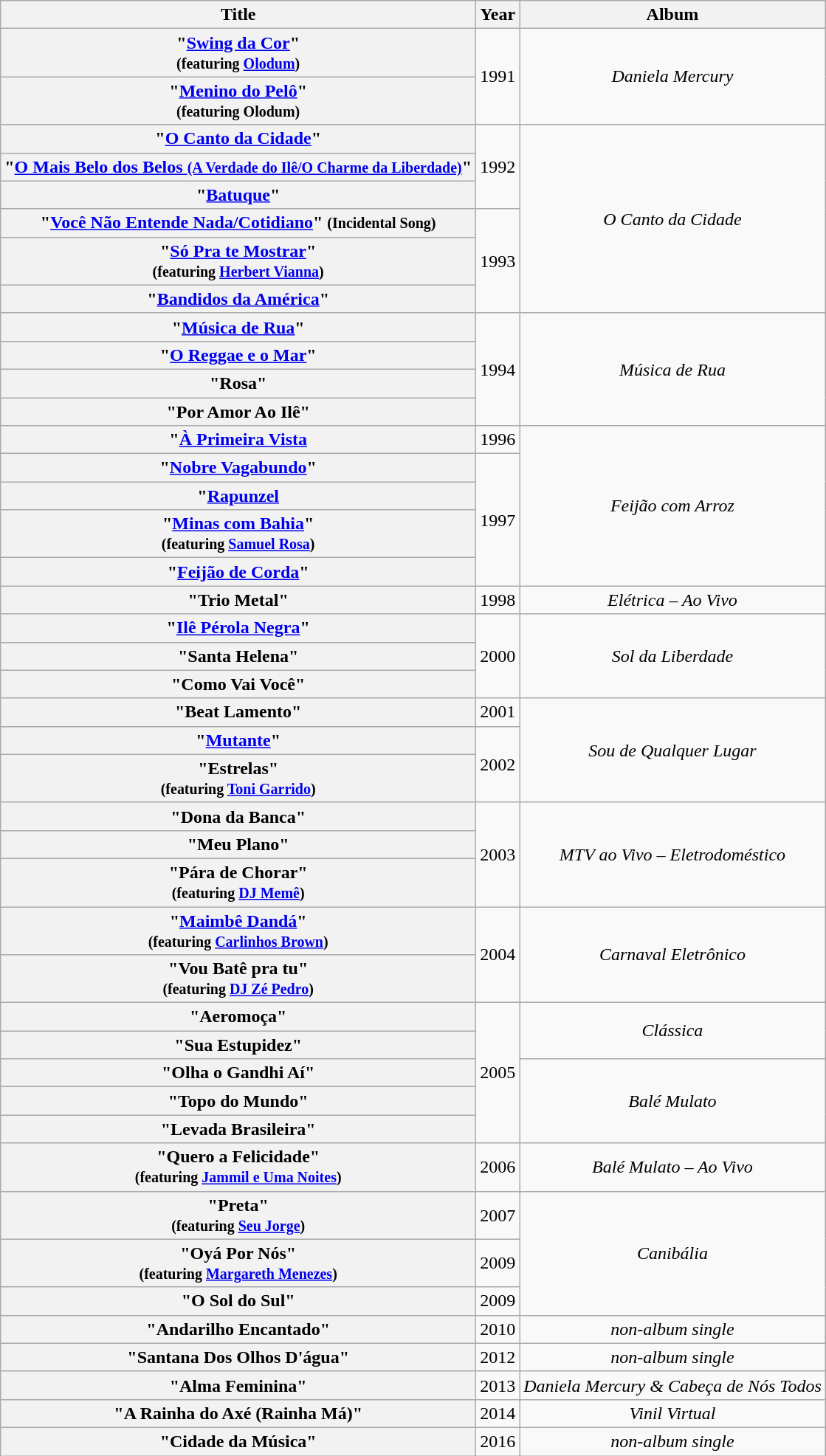<table class="wikitable plainrowheaders" style="text-align:center;">
<tr>
<th>Title</th>
<th scope="col" rowspan="1">Year</th>
<th scope="col" rowspan="1">Album</th>
</tr>
<tr>
<th scope="row" ! scope="row">"<a href='#'>Swing da Cor</a>"<br><small>(featuring <a href='#'>Olodum</a>)</small></th>
<td rowspan=2>1991</td>
<td rowspan=2><em>Daniela Mercury</em></td>
</tr>
<tr>
<th scope="row">"<a href='#'>Menino do Pelô</a>"<br><small>(featuring Olodum)</small></th>
</tr>
<tr>
<th scope="row" ! scope="row">"<a href='#'>O Canto da Cidade</a>"</th>
<td rowspan=3>1992</td>
<td rowspan=6><em>O Canto da Cidade</em></td>
</tr>
<tr>
<th scope="row">"<a href='#'>O Mais Belo dos Belos <small>(A Verdade do Ilê/O Charme da Liberdade)</small></a>"</th>
</tr>
<tr>
<th scope="row">"<a href='#'>Batuque</a>"</th>
</tr>
<tr>
<th scope="row" ! scope="row">"<a href='#'>Você Não Entende Nada/Cotidiano</a>" <small>(Incidental Song)</small></th>
<td rowspan=3>1993</td>
</tr>
<tr>
<th scope="row">"<a href='#'>Só Pra te Mostrar</a>"<br><small>(featuring <a href='#'>Herbert Vianna</a>)</small></th>
</tr>
<tr>
<th scope="row">"<a href='#'>Bandidos da América</a>"</th>
</tr>
<tr>
<th scope="row" ! scope="row">"<a href='#'>Música de Rua</a>"</th>
<td rowspan=4>1994</td>
<td rowspan=4><em>Música de Rua</em></td>
</tr>
<tr>
<th scope="row">"<a href='#'>O Reggae e o Mar</a>"</th>
</tr>
<tr>
<th scope="row">"Rosa"</th>
</tr>
<tr>
<th scope="row">"Por Amor Ao Ilê"</th>
</tr>
<tr>
<th scope="row" ! scope="row">"<a href='#'>À Primeira Vista</a></th>
<td>1996</td>
<td rowspan=5><em>Feijão com Arroz</em></td>
</tr>
<tr>
<th scope="row" ! scope="row">"<a href='#'>Nobre Vagabundo</a>"</th>
<td rowspan=4>1997</td>
</tr>
<tr>
<th scope="row">"<a href='#'>Rapunzel</a></th>
</tr>
<tr>
<th scope="row">"<a href='#'>Minas com Bahia</a>"<br><small>(featuring <a href='#'>Samuel Rosa</a>)</small></th>
</tr>
<tr>
<th scope="row">"<a href='#'>Feijão de Corda</a>"</th>
</tr>
<tr>
<th scope="row" ! scope="row">"Trio Metal"</th>
<td>1998</td>
<td><em>Elétrica – Ao Vivo</em></td>
</tr>
<tr>
<th scope="row" ! scope="row">"<a href='#'>Ilê Pérola Negra</a>"</th>
<td rowspan=3>2000</td>
<td rowspan=3><em>Sol da Liberdade</em></td>
</tr>
<tr>
<th scope="row">"Santa Helena"</th>
</tr>
<tr>
<th scope="row">"Como Vai Você"</th>
</tr>
<tr>
<th scope="row" ! scope="row">"Beat Lamento"</th>
<td>2001</td>
<td rowspan=3><em>Sou de Qualquer Lugar</em></td>
</tr>
<tr>
<th scope="row" ! scope="row">"<a href='#'>Mutante</a>"</th>
<td rowspan=2>2002</td>
</tr>
<tr>
<th scope="row">"Estrelas"<br><small>(featuring <a href='#'>Toni Garrido</a>)</small></th>
</tr>
<tr>
<th scope="row" ! scope="row">"Dona da Banca"</th>
<td rowspan=3>2003</td>
<td rowspan=3><em>MTV ao Vivo – Eletrodoméstico</em></td>
</tr>
<tr>
<th scope="row">"Meu Plano"</th>
</tr>
<tr>
<th scope="row">"Pára de Chorar"<br><small>(featuring <a href='#'>DJ Memê</a>)</small></th>
</tr>
<tr>
<th scope="row" ! scope="row">"<a href='#'>Maimbê Dandá</a>"<br><small>(featuring <a href='#'>Carlinhos Brown</a>)</small></th>
<td rowspan=2>2004</td>
<td rowspan=2><em>Carnaval Eletrônico</em></td>
</tr>
<tr>
<th scope="row">"Vou Batê pra tu"<br><small>(featuring <a href='#'>DJ Zé Pedro</a>)</small></th>
</tr>
<tr>
<th scope="row" ! scope="row">"Aeromoça"</th>
<td rowspan=5>2005</td>
<td rowspan=2><em>Clássica</em></td>
</tr>
<tr>
<th scope="row">"Sua Estupidez"</th>
</tr>
<tr>
<th scope="row">"Olha o Gandhi Aí"</th>
<td rowspan=3><em>Balé Mulato</em></td>
</tr>
<tr>
<th scope="row">"Topo do Mundo"</th>
</tr>
<tr>
<th scope="row">"Levada Brasileira"</th>
</tr>
<tr>
<th scope="row" ! scope="row">"Quero a Felicidade"<br><small>(featuring <a href='#'>Jammil e Uma Noites</a>)</small></th>
<td>2006</td>
<td><em>Balé Mulato – Ao Vivo</em></td>
</tr>
<tr>
<th scope="row" ! scope="row">"Preta"<br><small>(featuring <a href='#'>Seu Jorge</a>)</small></th>
<td>2007</td>
<td rowspan=3><em>Canibália</em></td>
</tr>
<tr>
<th scope="row" ! scope="row">"Oyá Por Nós"<br><small>(featuring <a href='#'>Margareth Menezes</a>)</small></th>
<td>2009</td>
</tr>
<tr>
<th scope="row" ! scope="row">"O Sol do Sul"</th>
<td>2009</td>
</tr>
<tr>
<th scope="row" ! scope="row">"Andarilho Encantado"</th>
<td>2010</td>
<td rowspan=1><em>non-album single</em></td>
</tr>
<tr>
<th scope="row" ! scope="row">"Santana Dos Olhos D'água"</th>
<td>2012</td>
<td rowspan=1><em>non-album single</em></td>
</tr>
<tr>
<th scope="row" ! scope="row">"Alma Feminina"</th>
<td>2013</td>
<td rowspan=1><em>Daniela Mercury & Cabeça de Nós Todos</em></td>
</tr>
<tr>
<th scope="row" ! scope="row">"A Rainha do Axé (Rainha Má)"</th>
<td>2014</td>
<td rowspan=1><em>Vinil Virtual</em></td>
</tr>
<tr>
<th scope="row" ! scope="row">"Cidade da Música"</th>
<td>2016</td>
<td rowspan=1><em>non-album single</em></td>
</tr>
</table>
